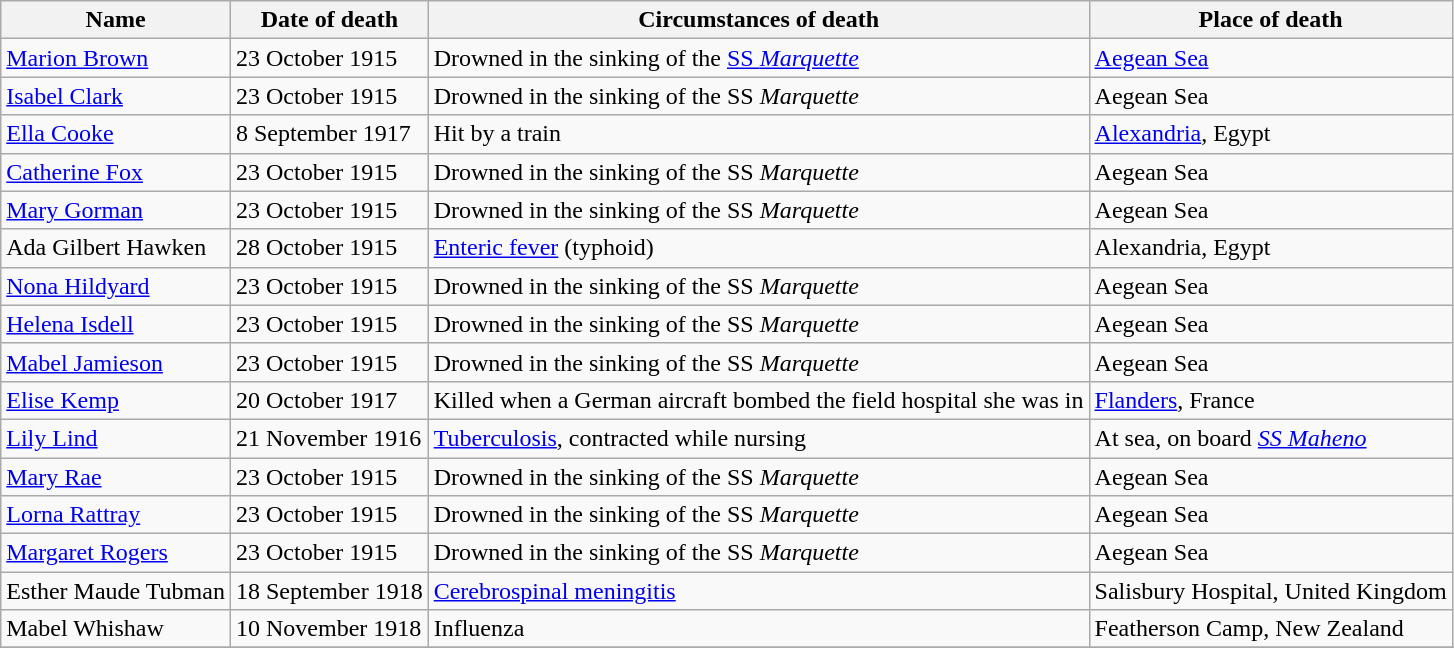<table class="wikitable">
<tr>
<th>Name</th>
<th>Date of death</th>
<th>Circumstances of death</th>
<th>Place of death</th>
</tr>
<tr>
<td><a href='#'>Marion Brown</a></td>
<td>23 October 1915</td>
<td>Drowned in the sinking of the <a href='#'>SS <em>Marquette</em></a></td>
<td><a href='#'>Aegean Sea</a></td>
</tr>
<tr>
<td><a href='#'>Isabel Clark</a></td>
<td>23 October 1915</td>
<td>Drowned in the sinking of the SS <em>Marquette</em></td>
<td>Aegean Sea</td>
</tr>
<tr>
<td><a href='#'>Ella Cooke</a></td>
<td>8 September 1917</td>
<td>Hit by a train</td>
<td><a href='#'>Alexandria</a>, Egypt</td>
</tr>
<tr>
<td><a href='#'>Catherine Fox</a></td>
<td>23 October 1915</td>
<td>Drowned in the sinking of the SS <em>Marquette</em></td>
<td>Aegean Sea</td>
</tr>
<tr>
<td><a href='#'>Mary Gorman</a></td>
<td>23 October 1915</td>
<td>Drowned in the sinking of the SS <em>Marquette</em></td>
<td>Aegean Sea</td>
</tr>
<tr>
<td>Ada Gilbert Hawken</td>
<td>28 October 1915</td>
<td><a href='#'>Enteric fever</a> (typhoid)</td>
<td>Alexandria, Egypt</td>
</tr>
<tr>
<td><a href='#'>Nona Hildyard</a></td>
<td>23 October 1915</td>
<td>Drowned in the sinking of the SS <em>Marquette</em></td>
<td>Aegean Sea</td>
</tr>
<tr>
<td><a href='#'>Helena Isdell</a></td>
<td>23 October 1915</td>
<td>Drowned in the sinking of the SS <em>Marquette</em></td>
<td>Aegean Sea</td>
</tr>
<tr>
<td><a href='#'>Mabel Jamieson</a></td>
<td>23 October 1915</td>
<td>Drowned in the sinking of the SS <em>Marquette</em></td>
<td>Aegean Sea</td>
</tr>
<tr>
<td><a href='#'>Elise Kemp</a></td>
<td>20 October 1917</td>
<td>Killed when a German aircraft bombed the field hospital she was in</td>
<td><a href='#'>Flanders</a>, France</td>
</tr>
<tr>
<td><a href='#'>Lily Lind</a></td>
<td>21 November 1916</td>
<td><a href='#'>Tuberculosis</a>, contracted while nursing</td>
<td>At sea, on board <em><a href='#'>SS Maheno</a></em></td>
</tr>
<tr>
<td><a href='#'>Mary Rae</a></td>
<td>23 October 1915</td>
<td>Drowned in the sinking of the SS <em>Marquette</em></td>
<td>Aegean Sea</td>
</tr>
<tr>
<td><a href='#'>Lorna Rattray</a></td>
<td>23 October 1915</td>
<td>Drowned in the sinking of the SS <em>Marquette</em></td>
<td>Aegean Sea</td>
</tr>
<tr>
<td><a href='#'>Margaret Rogers</a></td>
<td>23 October 1915</td>
<td>Drowned in the sinking of the SS <em>Marquette</em></td>
<td>Aegean Sea</td>
</tr>
<tr>
<td>Esther Maude Tubman</td>
<td>18 September 1918</td>
<td><a href='#'>Cerebrospinal meningitis</a></td>
<td>Salisbury Hospital, United Kingdom</td>
</tr>
<tr>
<td>Mabel Whishaw</td>
<td>10 November 1918</td>
<td>Influenza</td>
<td>Featherson Camp, New Zealand</td>
</tr>
<tr>
</tr>
</table>
